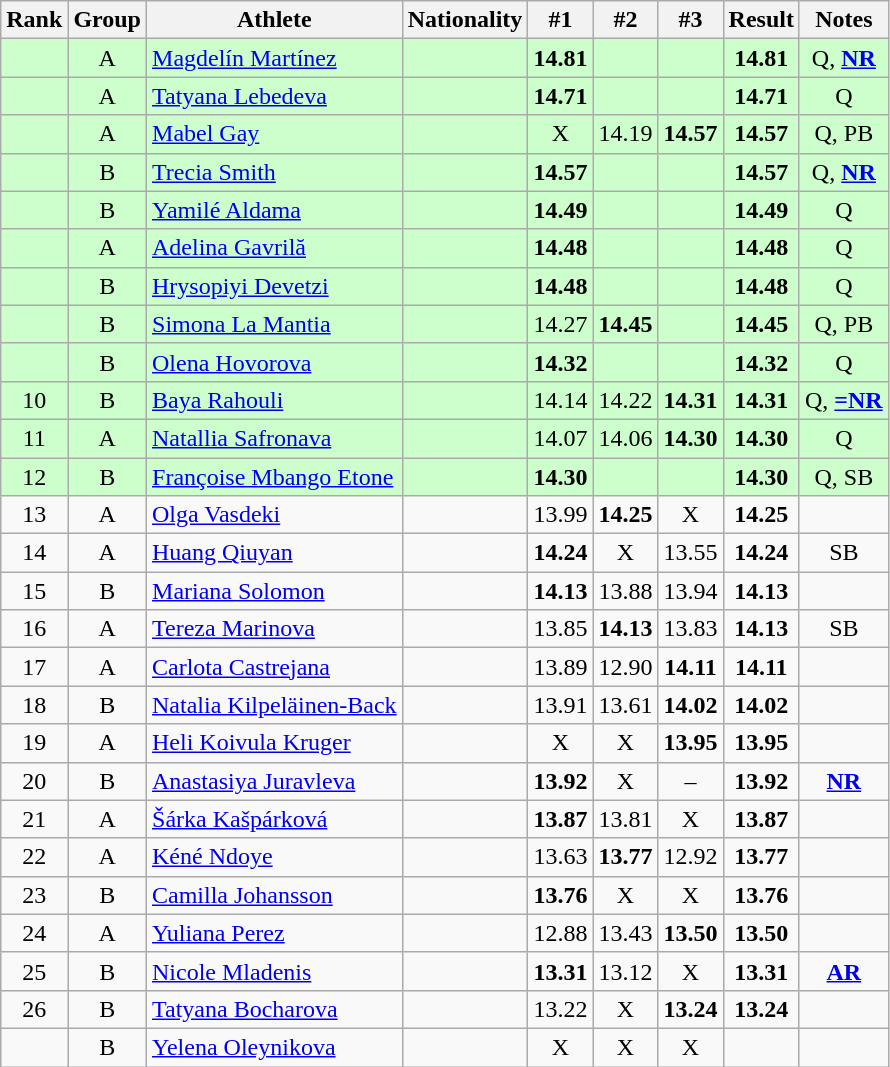<table class="wikitable sortable" style="text-align:center">
<tr>
<th>Rank</th>
<th>Group</th>
<th>Athlete</th>
<th>Nationality</th>
<th>#1</th>
<th>#2</th>
<th>#3</th>
<th>Result</th>
<th>Notes</th>
</tr>
<tr bgcolor=ccffcc>
<td></td>
<td>A</td>
<td align=left><a href='#'>Magdelín Martínez</a></td>
<td align=left></td>
<td><strong>14.81</strong></td>
<td></td>
<td></td>
<td><strong>14.81</strong></td>
<td>Q, <strong><a href='#'>NR</a></strong></td>
</tr>
<tr bgcolor=ccffcc>
<td></td>
<td>A</td>
<td align=left><a href='#'>Tatyana Lebedeva</a></td>
<td align=left></td>
<td><strong>14.71</strong></td>
<td></td>
<td></td>
<td><strong>14.71</strong></td>
<td>Q</td>
</tr>
<tr bgcolor=ccffcc>
<td></td>
<td>A</td>
<td align=left><a href='#'>Mabel Gay</a></td>
<td align=left></td>
<td>X</td>
<td>14.19</td>
<td><strong>14.57</strong></td>
<td><strong>14.57</strong></td>
<td>Q, PB</td>
</tr>
<tr bgcolor=ccffcc>
<td></td>
<td>B</td>
<td align=left><a href='#'>Trecia Smith</a></td>
<td align=left></td>
<td><strong>14.57</strong></td>
<td></td>
<td></td>
<td><strong>14.57</strong></td>
<td>Q, <strong><a href='#'>NR</a></strong></td>
</tr>
<tr bgcolor=ccffcc>
<td></td>
<td>B</td>
<td align=left><a href='#'>Yamilé Aldama</a></td>
<td align=left></td>
<td><strong>14.49</strong></td>
<td></td>
<td></td>
<td><strong>14.49</strong></td>
<td>Q</td>
</tr>
<tr bgcolor=ccffcc>
<td></td>
<td>A</td>
<td align=left><a href='#'>Adelina Gavrilă</a></td>
<td align=left></td>
<td><strong>14.48</strong></td>
<td></td>
<td></td>
<td><strong>14.48</strong></td>
<td>Q</td>
</tr>
<tr bgcolor=ccffcc>
<td></td>
<td>B</td>
<td align=left><a href='#'>Hrysopiyi Devetzi</a></td>
<td align=left></td>
<td><strong>14.48</strong></td>
<td></td>
<td></td>
<td><strong>14.48</strong></td>
<td>Q</td>
</tr>
<tr bgcolor=ccffcc>
<td></td>
<td>B</td>
<td align=left><a href='#'>Simona La Mantia</a></td>
<td align=left></td>
<td>14.27</td>
<td><strong>14.45</strong></td>
<td></td>
<td><strong>14.45</strong></td>
<td>Q, PB</td>
</tr>
<tr bgcolor=ccffcc>
<td></td>
<td>B</td>
<td align=left><a href='#'>Olena Hovorova</a></td>
<td align=left></td>
<td><strong>14.32</strong></td>
<td></td>
<td></td>
<td><strong>14.32</strong></td>
<td>Q</td>
</tr>
<tr bgcolor=ccffcc>
<td>10</td>
<td>B</td>
<td align=left><a href='#'>Baya Rahouli</a></td>
<td align=left></td>
<td>14.14</td>
<td>14.22</td>
<td><strong>14.31</strong></td>
<td><strong>14.31</strong></td>
<td>Q, <strong><a href='#'>=NR</a></strong></td>
</tr>
<tr bgcolor=ccffcc>
<td>11</td>
<td>A</td>
<td align=left><a href='#'>Natallia Safronava</a></td>
<td align=left></td>
<td>14.07</td>
<td>14.06</td>
<td><strong>14.30</strong></td>
<td><strong>14.30</strong></td>
<td>Q</td>
</tr>
<tr bgcolor=ccffcc>
<td>12</td>
<td>B</td>
<td align=left><a href='#'>Françoise Mbango Etone</a></td>
<td align=left></td>
<td><strong>14.30</strong></td>
<td></td>
<td></td>
<td><strong>14.30</strong></td>
<td>Q, SB</td>
</tr>
<tr>
<td>13</td>
<td>A</td>
<td align=left><a href='#'>Olga Vasdeki</a></td>
<td align=left></td>
<td>13.99</td>
<td><strong>14.25</strong></td>
<td>X</td>
<td><strong>14.25</strong></td>
<td></td>
</tr>
<tr>
<td>14</td>
<td>A</td>
<td align=left><a href='#'>Huang Qiuyan</a></td>
<td align=left></td>
<td><strong>14.24</strong></td>
<td>X</td>
<td>13.55</td>
<td><strong>14.24</strong></td>
<td>SB</td>
</tr>
<tr>
<td>15</td>
<td>B</td>
<td align=left><a href='#'>Mariana Solomon</a></td>
<td align=left></td>
<td><strong>14.13</strong></td>
<td>13.88</td>
<td>13.94</td>
<td><strong>14.13</strong></td>
<td></td>
</tr>
<tr>
<td>16</td>
<td>A</td>
<td align=left><a href='#'>Tereza Marinova</a></td>
<td align=left></td>
<td>13.85</td>
<td><strong>14.13</strong></td>
<td>13.83</td>
<td><strong>14.13</strong></td>
<td>SB</td>
</tr>
<tr>
<td>17</td>
<td>A</td>
<td align=left><a href='#'>Carlota Castrejana</a></td>
<td align=left></td>
<td>13.89</td>
<td>12.90</td>
<td><strong>14.11</strong></td>
<td><strong>14.11</strong></td>
<td></td>
</tr>
<tr>
<td>18</td>
<td>B</td>
<td align=left><a href='#'>Natalia Kilpeläinen-Back</a></td>
<td align=left></td>
<td>13.91</td>
<td>13.61</td>
<td><strong>14.02</strong></td>
<td><strong>14.02</strong></td>
<td></td>
</tr>
<tr>
<td>19</td>
<td>A</td>
<td align=left><a href='#'>Heli Koivula Kruger</a></td>
<td align=left></td>
<td>X</td>
<td>X</td>
<td><strong>13.95</strong></td>
<td><strong>13.95</strong></td>
<td></td>
</tr>
<tr>
<td>20</td>
<td>B</td>
<td align=left><a href='#'>Anastasiya Juravleva</a></td>
<td align=left></td>
<td><strong>13.92</strong></td>
<td>X</td>
<td>–</td>
<td><strong>13.92</strong></td>
<td><strong><a href='#'>NR</a></strong></td>
</tr>
<tr>
<td>21</td>
<td>A</td>
<td align=left><a href='#'>Šárka Kašpárková</a></td>
<td align=left></td>
<td><strong>13.87</strong></td>
<td>13.81</td>
<td>X</td>
<td><strong>13.87</strong></td>
<td></td>
</tr>
<tr>
<td>22</td>
<td>A</td>
<td align=left><a href='#'>Kéné Ndoye</a></td>
<td align=left></td>
<td>13.63</td>
<td><strong>13.77</strong></td>
<td>12.92</td>
<td><strong>13.77</strong></td>
<td></td>
</tr>
<tr>
<td>23</td>
<td>B</td>
<td align=left><a href='#'>Camilla Johansson</a></td>
<td align=left></td>
<td><strong>13.76</strong></td>
<td>X</td>
<td>X</td>
<td><strong>13.76</strong></td>
<td></td>
</tr>
<tr>
<td>24</td>
<td>A</td>
<td align=left><a href='#'>Yuliana Perez</a></td>
<td align=left></td>
<td>12.88</td>
<td>13.43</td>
<td><strong>13.50</strong></td>
<td><strong>13.50</strong></td>
<td></td>
</tr>
<tr>
<td>25</td>
<td>B</td>
<td align=left><a href='#'>Nicole Mladenis</a></td>
<td align=left></td>
<td><strong>13.31</strong></td>
<td>13.12</td>
<td>X</td>
<td><strong>13.31</strong></td>
<td><strong><a href='#'>AR</a></strong></td>
</tr>
<tr>
<td>26</td>
<td>B</td>
<td align=left><a href='#'>Tatyana Bocharova</a></td>
<td align=left></td>
<td>13.22</td>
<td>X</td>
<td><strong>13.24</strong></td>
<td><strong>13.24</strong></td>
<td></td>
</tr>
<tr>
<td></td>
<td>B</td>
<td align=left><a href='#'>Yelena Oleynikova</a></td>
<td align=left></td>
<td>X</td>
<td>X</td>
<td>X</td>
<td></td>
<td></td>
</tr>
</table>
